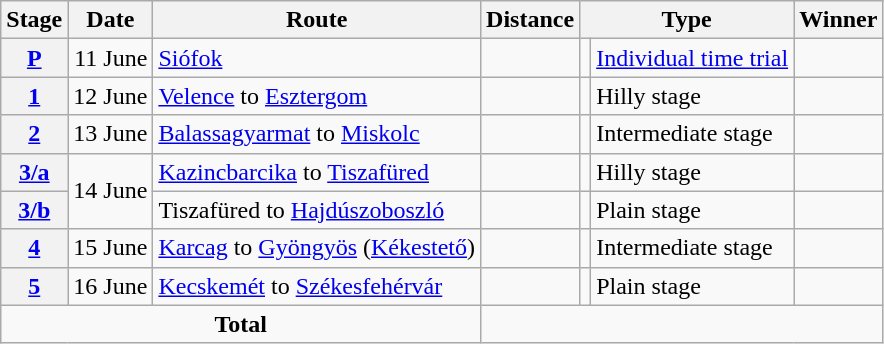<table class="wikitable">
<tr>
<th scope="col">Stage</th>
<th scope="col">Date</th>
<th scope="col">Route</th>
<th scope="col">Distance</th>
<th scope="col" colspan="2">Type</th>
<th scope="col">Winner</th>
</tr>
<tr>
<th scope="col"><a href='#'>P</a></th>
<td style="text-align:right;">11 June</td>
<td><a href='#'>Siófok</a></td>
<td></td>
<td></td>
<td><a href='#'>Individual time trial</a></td>
<td></td>
</tr>
<tr>
<th scope="col"><a href='#'>1</a></th>
<td style="text-align:right;">12 June</td>
<td><a href='#'>Velence</a> to <a href='#'>Esztergom</a></td>
<td></td>
<td></td>
<td>Hilly stage</td>
<td></td>
</tr>
<tr>
<th scope="col"><a href='#'>2</a></th>
<td style="text-align:right;">13 June</td>
<td><a href='#'>Balassagyarmat</a> to <a href='#'>Miskolc</a></td>
<td></td>
<td></td>
<td>Intermediate stage</td>
<td></td>
</tr>
<tr>
<th scope="col"><a href='#'>3/a</a></th>
<td style="text-align:right"; rowspan=2">14 June</td>
<td><a href='#'>Kazincbarcika</a> to <a href='#'>Tiszafüred</a></td>
<td></td>
<td></td>
<td>Hilly stage</td>
<td></td>
</tr>
<tr>
<th scope="col"><a href='#'>3/b</a></th>
<td>Tiszafüred to <a href='#'>Hajdúszoboszló</a></td>
<td></td>
<td></td>
<td>Plain stage</td>
<td></td>
</tr>
<tr>
<th scope="col"><a href='#'>4</a></th>
<td style="text-align:right;">15 June</td>
<td><a href='#'>Karcag</a> to <a href='#'>Gyöngyös</a> (<a href='#'>Kékestető</a>)</td>
<td></td>
<td></td>
<td>Intermediate stage</td>
<td></td>
</tr>
<tr>
<th scope="col"><a href='#'>5</a></th>
<td style="text-align:right;">16 June</td>
<td><a href='#'>Kecskemét</a> to <a href='#'>Székesfehérvár</a></td>
<td></td>
<td></td>
<td>Plain stage</td>
<td></td>
</tr>
<tr>
<td colspan="3" style="text-align:center"><strong>Total</strong></td>
<td colspan="5" style="text-align:center"><strong></strong></td>
</tr>
</table>
